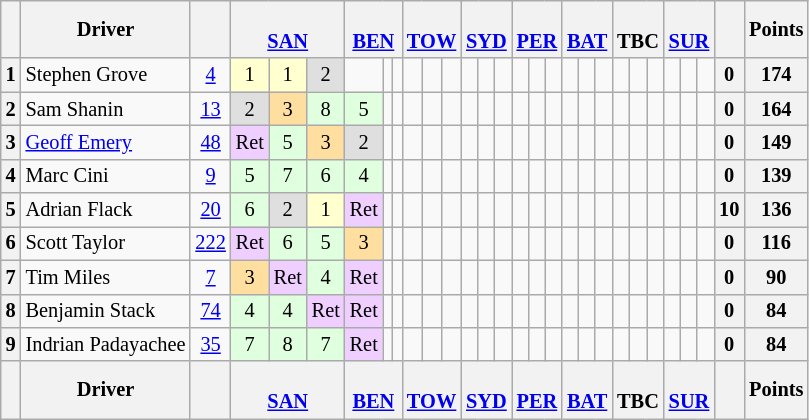<table class="wikitable" style="font-size: 85%;">
<tr>
<th></th>
<th>Driver</th>
<th></th>
<th colspan=3><br><a href='#'>SAN</a></th>
<th colspan=3><br><a href='#'>BEN</a></th>
<th colspan=3><br><a href='#'>TOW</a></th>
<th colspan=3><br><a href='#'>SYD</a></th>
<th colspan=3><br><a href='#'>PER</a></th>
<th colspan=3><br><a href='#'>BAT</a></th>
<th colspan=3><br>TBC</th>
<th colspan=3><br><a href='#'>SUR</a></th>
<th></th>
<th>Points</th>
</tr>
<tr>
<th>1</th>
<td> Stephen Grove</td>
<td align=center><a href='#'>4</a></td>
<td align=center style=background:#ffffcf>1</td>
<td align=center style=background:#ffffcf>1</td>
<td align=center style=background:#dfdfdf>2</td>
<td align=center style=background:#></td>
<td align=center style=background:#></td>
<td align=center style=background:#></td>
<td align=center style=background:#></td>
<td align=center style=background:#></td>
<td align=center style=background:#></td>
<td align=center style=background:#></td>
<td align=center style=background:#></td>
<td align=center style=background:#></td>
<td align=center style=background:#></td>
<td align=center style=background:#></td>
<td align=center style=background:#></td>
<td align=center style=background:#></td>
<td align=center style=background:#></td>
<td align=center style=background:#></td>
<td align=center style=background:#></td>
<td align=center style=background:#></td>
<td align=center style=background:#></td>
<td align=center style=background:#></td>
<td align=center style=background:#></td>
<td align=center style=background:#></td>
<th>0</th>
<th>174</th>
</tr>
<tr>
<th>2</th>
<td> Sam Shanin</td>
<td align=center><a href='#'>13</a></td>
<td align=center style=background:#dfdfdf>2</td>
<td align=center style=background:#ffdf9f>3</td>
<td align=center style=background:#dfffdf>8</td>
<td align=center style=background:#dfffdf>5</td>
<td align=center style=background:#></td>
<td align=center style=background:#></td>
<td align=center style=background:#></td>
<td align=center style=background:#></td>
<td align=center style=background:#></td>
<td align=center style=background:#></td>
<td align=center style=background:#></td>
<td align=center style=background:#></td>
<td align=center style=background:#></td>
<td align=center style=background:#></td>
<td align=center style=background:#></td>
<td align=center style=background:#></td>
<td align=center style=background:#></td>
<td align=center style=background:#></td>
<td align=center style=background:#></td>
<td align=center style=background:#></td>
<td align=center style=background:#></td>
<td align=center style=background:#></td>
<td align=center style=background:#></td>
<td align=center style=background:#></td>
<th>0</th>
<th>164</th>
</tr>
<tr>
<th>3</th>
<td> <a href='#'>Geoff Emery</a></td>
<td align=center><a href='#'>48</a></td>
<td align=center style=background:#efcfff>Ret</td>
<td align=center style=background:#dfffdf>5</td>
<td align=center style=background:#ffdf9f>3</td>
<td align=center style=background:#dfdfdf>2</td>
<td align=center style=background:#></td>
<td align=center style=background:#></td>
<td align=center style=background:#></td>
<td align=center style=background:#></td>
<td align=center style=background:#></td>
<td align=center style=background:#></td>
<td align=center style=background:#></td>
<td align=center style=background:#></td>
<td align=center style=background:#></td>
<td align=center style=background:#></td>
<td align=center style=background:#></td>
<td align=center style=background:#></td>
<td align=center style=background:#></td>
<td align=center style=background:#></td>
<td align=center style=background:#></td>
<td align=center style=background:#></td>
<td align=center style=background:#></td>
<td align=center style=background:#></td>
<td align=center style=background:#></td>
<td align=center style=background:#></td>
<th>0</th>
<th>149</th>
</tr>
<tr>
<th>4</th>
<td> Marc Cini</td>
<td align=center><a href='#'>9</a></td>
<td align=center style=background:#dfffdf>5</td>
<td align=center style=background:#dfffdf>7</td>
<td align=center style=background:#dfffdf>6</td>
<td align=center style=background:#dfffdf>4</td>
<td align=center style=background:#></td>
<td align=center style=background:#></td>
<td align=center style=background:#></td>
<td align=center style=background:#></td>
<td align=center style=background:#></td>
<td align=center style=background:#></td>
<td align=center style=background:#></td>
<td align=center style=background:#></td>
<td align=center style=background:#></td>
<td align=center style=background:#></td>
<td align=center style=background:#></td>
<td align=center style=background:#></td>
<td align=center style=background:#></td>
<td align=center style=background:#></td>
<td align=center style=background:#></td>
<td align=center style=background:#></td>
<td align=center style=background:#></td>
<td align=center style=background:#></td>
<td align=center style=background:#></td>
<td align=center style=background:#></td>
<th>0</th>
<th>139</th>
</tr>
<tr>
<th>5</th>
<td> Adrian Flack</td>
<td align=center><a href='#'>20</a></td>
<td align=center style=background:#dfffdf>6</td>
<td align=center style=background:#dfdfdf>2</td>
<td align=center style=background:#ffffcf>1</td>
<td align=center style=background:#efcfff>Ret</td>
<td align=center style=background:#></td>
<td align=center style=background:#></td>
<td align=center style=background:#></td>
<td align=center style=background:#></td>
<td align=center style=background:#></td>
<td align=center style=background:#></td>
<td align=center style=background:#></td>
<td align=center style=background:#></td>
<td align=center style=background:#></td>
<td align=center style=background:#></td>
<td align=center style=background:#></td>
<td align=center style=background:#></td>
<td align=center style=background:#></td>
<td align=center style=background:#></td>
<td align=center style=background:#></td>
<td align=center style=background:#></td>
<td align=center style=background:#></td>
<td align=center style=background:#></td>
<td align=center style=background:#></td>
<td align=center style=background:#></td>
<th>10</th>
<th>136</th>
</tr>
<tr>
<th>6</th>
<td> Scott Taylor</td>
<td align=center><a href='#'>222</a></td>
<td align=center style=background:#efcfff>Ret</td>
<td align=center style=background:#dfffdf>6</td>
<td align=center style=background:#dfffdf>5</td>
<td align=center style=background:#ffdf9f>3</td>
<td align=center style=background:#></td>
<td align=center style=background:#></td>
<td align=center style=background:#></td>
<td align=center style=background:#></td>
<td align=center style=background:#></td>
<td align=center style=background:#></td>
<td align=center style=background:#></td>
<td align=center style=background:#></td>
<td align=center style=background:#></td>
<td align=center style=background:#></td>
<td align=center style=background:#></td>
<td align=center style=background:#></td>
<td align=center style=background:#></td>
<td align=center style=background:#></td>
<td align=center style=background:#></td>
<td align=center style=background:#></td>
<td align=center style=background:#></td>
<td align=center style=background:#></td>
<td align=center style=background:#></td>
<td align=center style=background:#></td>
<th>0</th>
<th>116</th>
</tr>
<tr>
<th>7</th>
<td> Tim Miles</td>
<td align=center><a href='#'>7</a></td>
<td align=center style=background:#ffdf9f>3</td>
<td align=center style=background:#efcfff>Ret</td>
<td align=center style=background:#dfffdf>4</td>
<td align=center style=background:#efcfff>Ret</td>
<td align=center style=background:#></td>
<td align=center style=background:#></td>
<td align=center style=background:#></td>
<td align=center style=background:#></td>
<td align=center style=background:#></td>
<td align=center style=background:#></td>
<td align=center style=background:#></td>
<td align=center style=background:#></td>
<td align=center style=background:#></td>
<td align=center style=background:#></td>
<td align=center style=background:#></td>
<td align=center style=background:#></td>
<td align=center style=background:#></td>
<td align=center style=background:#></td>
<td align=center style=background:#></td>
<td align=center style=background:#></td>
<td align=center style=background:#></td>
<td align=center style=background:#></td>
<td align=center style=background:#></td>
<td align=center style=background:#></td>
<th>0</th>
<th>90</th>
</tr>
<tr>
<th>8</th>
<td> Benjamin Stack</td>
<td align=center><a href='#'>74</a></td>
<td align=center style=background:#dfffdf>4</td>
<td align=center style=background:#dfffdf>4</td>
<td align=center style=background:#efcfff>Ret</td>
<td align=center style=background:#efcfff>Ret</td>
<td align=center style=background:#></td>
<td align=center style=background:#></td>
<td align=center style=background:#></td>
<td align=center style=background:#></td>
<td align=center style=background:#></td>
<td align=center style=background:#></td>
<td align=center style=background:#></td>
<td align=center style=background:#></td>
<td align=center style=background:#></td>
<td align=center style=background:#></td>
<td align=center style=background:#></td>
<td align=center style=background:#></td>
<td align=center style=background:#></td>
<td align=center style=background:#></td>
<td align=center style=background:#></td>
<td align=center style=background:#></td>
<td align=center style=background:#></td>
<td align=center style=background:#></td>
<td align=center style=background:#></td>
<td align=center style=background:#></td>
<th>0</th>
<th>84</th>
</tr>
<tr>
<th>9</th>
<td> Indrian Padayachee</td>
<td align=center><a href='#'>35</a></td>
<td align=center style=background:#dfffdf>7</td>
<td align=center style=background:#dfffdf>8</td>
<td align=center style=background:#dfffdf>7</td>
<td align=center style=background:#efcfff>Ret</td>
<td align=center style=background:#></td>
<td align=center style=background:#></td>
<td align=center style=background:#></td>
<td align=center style=background:#></td>
<td align=center style=background:#></td>
<td align=center style=background:#></td>
<td align=center style=background:#></td>
<td align=center style=background:#></td>
<td align=center style=background:#></td>
<td align=center style=background:#></td>
<td align=center style=background:#></td>
<td align=center style=background:#></td>
<td align=center style=background:#></td>
<td align=center style=background:#></td>
<td align=center style=background:#></td>
<td align=center style=background:#></td>
<td align=center style=background:#></td>
<td align=center style=background:#></td>
<td align=center style=background:#></td>
<td align=center style=background:#></td>
<th>0</th>
<th>84</th>
</tr>
<tr>
<th></th>
<th>Driver</th>
<th style="vertical-align:middle;background"></th>
<th colspan=3><br><a href='#'>SAN</a></th>
<th colspan=3><br><a href='#'>BEN</a></th>
<th colspan=3><br><a href='#'>TOW</a></th>
<th colspan=3><br><a href='#'>SYD</a></th>
<th colspan=3><br><a href='#'>PER</a></th>
<th colspan=3><br><a href='#'>BAT</a></th>
<th colspan=3><br>TBC</th>
<th colspan=3><br><a href='#'>SUR</a></th>
<th></th>
<th>Points</th>
</tr>
</table>
